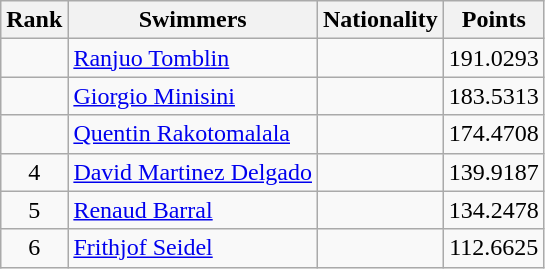<table class="wikitable sortable" style="text-align:center">
<tr>
<th>Rank</th>
<th>Swimmers</th>
<th>Nationality</th>
<th>Points</th>
</tr>
<tr>
<td></td>
<td align=left><a href='#'>Ranjuo Tomblin</a></td>
<td align=left></td>
<td>191.0293</td>
</tr>
<tr>
<td></td>
<td align=left><a href='#'>Giorgio Minisini</a></td>
<td align=left></td>
<td>183.5313</td>
</tr>
<tr>
<td></td>
<td align=left><a href='#'>Quentin Rakotomalala</a></td>
<td align=left></td>
<td>174.4708</td>
</tr>
<tr>
<td>4</td>
<td align=left><a href='#'>David Martinez Delgado</a></td>
<td align=left></td>
<td>139.9187</td>
</tr>
<tr>
<td>5</td>
<td align=left><a href='#'>Renaud Barral</a></td>
<td align=left></td>
<td>134.2478</td>
</tr>
<tr>
<td>6</td>
<td align=left><a href='#'>Frithjof Seidel</a></td>
<td align=left></td>
<td>112.6625</td>
</tr>
</table>
